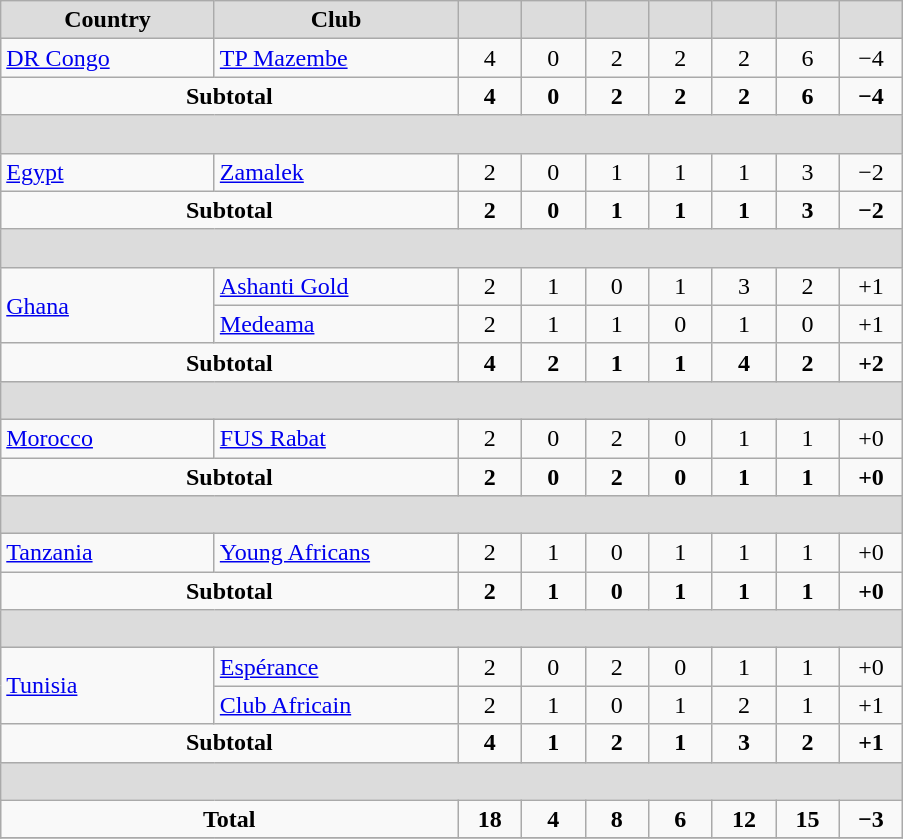<table class="wikitable" style="text-align: center;">
<tr>
<th width="135" style="background:#DCDCDC">Country</th>
<th width="155" style="background:#DCDCDC">Club</th>
<th width="35" style="background:#DCDCDC"></th>
<th width="35" style="background:#DCDCDC"></th>
<th width="35" style="background:#DCDCDC"></th>
<th width="35" style="background:#DCDCDC"></th>
<th width="35" style="background:#DCDCDC"></th>
<th width="35" style="background:#DCDCDC"></th>
<th width="35" style="background:#DCDCDC"></th>
</tr>
<tr>
<td align=left> <a href='#'>DR Congo</a></td>
<td align=left><a href='#'>TP Mazembe</a></td>
<td>4</td>
<td>0</td>
<td>2</td>
<td>2</td>
<td>2</td>
<td>6</td>
<td>−4</td>
</tr>
<tr>
<td colspan=2 align-"center"><strong>Subtotal</strong></td>
<td><strong>4</strong></td>
<td><strong>0</strong></td>
<td><strong>2</strong></td>
<td><strong>2</strong></td>
<td><strong>2</strong></td>
<td><strong>6</strong></td>
<td><strong>−4</strong></td>
</tr>
<tr>
<th colspan=9 height="18" style="background:#DCDCDC"></th>
</tr>
<tr>
<td align=left> <a href='#'>Egypt</a></td>
<td align=left><a href='#'>Zamalek</a></td>
<td>2</td>
<td>0</td>
<td>1</td>
<td>1</td>
<td>1</td>
<td>3</td>
<td>−2</td>
</tr>
<tr>
<td colspan=2 align-"center"><strong>Subtotal</strong></td>
<td><strong>2</strong></td>
<td><strong>0</strong></td>
<td><strong>1</strong></td>
<td><strong>1</strong></td>
<td><strong>1</strong></td>
<td><strong>3</strong></td>
<td><strong>−2</strong></td>
</tr>
<tr>
<th colspan=9 height="18" style="background:#DCDCDC"></th>
</tr>
<tr>
<td rowspan=2 align=left> <a href='#'>Ghana</a></td>
<td align=left><a href='#'>Ashanti Gold</a></td>
<td>2</td>
<td>1</td>
<td>0</td>
<td>1</td>
<td>3</td>
<td>2</td>
<td>+1</td>
</tr>
<tr>
<td align=left><a href='#'>Medeama</a></td>
<td>2</td>
<td>1</td>
<td>1</td>
<td>0</td>
<td>1</td>
<td>0</td>
<td>+1</td>
</tr>
<tr>
<td colspan=2 align-"center"><strong>Subtotal</strong></td>
<td><strong>4</strong></td>
<td><strong>2</strong></td>
<td><strong>1</strong></td>
<td><strong>1</strong></td>
<td><strong>4</strong></td>
<td><strong>2</strong></td>
<td><strong>+2</strong></td>
</tr>
<tr>
<th colspan=9 height="18" style="background:#DCDCDC"></th>
</tr>
<tr>
<td align=left> <a href='#'>Morocco</a></td>
<td align=left><a href='#'>FUS Rabat</a></td>
<td>2</td>
<td>0</td>
<td>2</td>
<td>0</td>
<td>1</td>
<td>1</td>
<td>+0</td>
</tr>
<tr>
<td colspan=2 align-"center"><strong>Subtotal</strong></td>
<td><strong>2</strong></td>
<td><strong>0</strong></td>
<td><strong>2</strong></td>
<td><strong>0</strong></td>
<td><strong>1</strong></td>
<td><strong>1</strong></td>
<td><strong>+0</strong></td>
</tr>
<tr>
<th colspan=9 height="18" style="background:#DCDCDC"></th>
</tr>
<tr>
<td align=left> <a href='#'>Tanzania</a></td>
<td align=left><a href='#'>Young Africans</a></td>
<td>2</td>
<td>1</td>
<td>0</td>
<td>1</td>
<td>1</td>
<td>1</td>
<td>+0</td>
</tr>
<tr>
<td colspan=2 align-"center"><strong>Subtotal</strong></td>
<td><strong>2</strong></td>
<td><strong>1</strong></td>
<td><strong>0</strong></td>
<td><strong>1</strong></td>
<td><strong>1</strong></td>
<td><strong>1</strong></td>
<td><strong>+0</strong></td>
</tr>
<tr>
<th colspan=9 height="18" style="background:#DCDCDC"></th>
</tr>
<tr>
<td rowspan=2 align=left> <a href='#'>Tunisia</a></td>
<td align=left><a href='#'>Espérance</a></td>
<td>2</td>
<td>0</td>
<td>2</td>
<td>0</td>
<td>1</td>
<td>1</td>
<td>+0</td>
</tr>
<tr>
<td align=left><a href='#'>Club Africain</a></td>
<td>2</td>
<td>1</td>
<td>0</td>
<td>1</td>
<td>2</td>
<td>1</td>
<td>+1</td>
</tr>
<tr>
<td colspan=2 align-"center"><strong>Subtotal</strong></td>
<td><strong>4</strong></td>
<td><strong>1</strong></td>
<td><strong>2</strong></td>
<td><strong>1</strong></td>
<td><strong>3</strong></td>
<td><strong>2</strong></td>
<td><strong>+1</strong></td>
</tr>
<tr>
<th colspan=9 height="18" style="background:#DCDCDC"></th>
</tr>
<tr>
<td colspan=2 align-"center"><strong>Total</strong></td>
<td><strong>18</strong></td>
<td><strong>4</strong></td>
<td><strong>8</strong></td>
<td><strong>6</strong></td>
<td><strong>12</strong></td>
<td><strong>15</strong></td>
<td><strong>−3</strong></td>
</tr>
<tr>
</tr>
</table>
